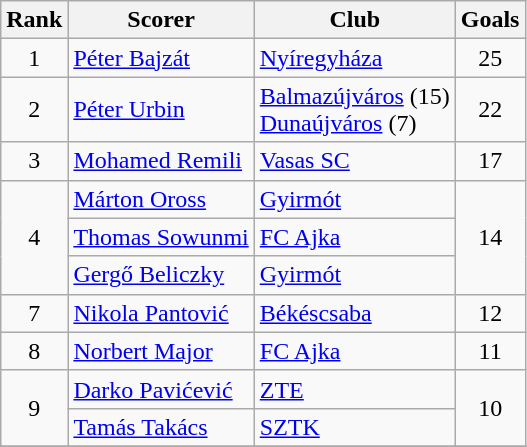<table class="wikitable" style="text-align:center; white-space:nowrap;">
<tr>
<th>Rank</th>
<th>Scorer</th>
<th>Club</th>
<th>Goals</th>
</tr>
<tr>
<td rowspan="1">1</td>
<td align="left"> <a href='#'>Péter Bajzát</a></td>
<td align="left"><a href='#'>Nyíregyháza</a></td>
<td rowspan="1">25</td>
</tr>
<tr>
<td rowspan="1">2</td>
<td align="left"> <a href='#'>Péter Urbin</a></td>
<td align="left"><a href='#'>Balmazújváros</a> (15) <br> <a href='#'>Dunaújváros</a> (7)</td>
<td rowspan="1">22</td>
</tr>
<tr>
<td rowspan="1">3</td>
<td align="left"> <a href='#'>Mohamed Remili</a></td>
<td align="left"><a href='#'>Vasas SC</a></td>
<td rowspan="1">17</td>
</tr>
<tr>
<td rowspan="3">4</td>
<td align="left"> <a href='#'>Márton Oross</a></td>
<td align="left"><a href='#'>Gyirmót</a></td>
<td rowspan="3">14</td>
</tr>
<tr>
<td align="left"> <a href='#'>Thomas Sowunmi</a></td>
<td align="left"><a href='#'>FC Ajka</a></td>
</tr>
<tr>
<td align="left"> <a href='#'>Gergő Beliczky</a></td>
<td align="left"><a href='#'>Gyirmót</a></td>
</tr>
<tr>
<td rowspan="1">7</td>
<td align="left"> <a href='#'>Nikola Pantović</a></td>
<td align="left"><a href='#'>Békéscsaba</a></td>
<td rowspan="1">12</td>
</tr>
<tr>
<td rowspan="1">8</td>
<td align="left"> <a href='#'>Norbert Major</a></td>
<td align="left"><a href='#'>FC Ajka</a></td>
<td rowspan="1">11</td>
</tr>
<tr>
<td rowspan="2">9</td>
<td align="left"> <a href='#'>Darko Pavićević</a></td>
<td align="left"><a href='#'>ZTE</a></td>
<td rowspan="2">10</td>
</tr>
<tr>
<td align="left"> <a href='#'>Tamás Takács</a></td>
<td align="left"><a href='#'>SZTK</a></td>
</tr>
<tr>
</tr>
</table>
